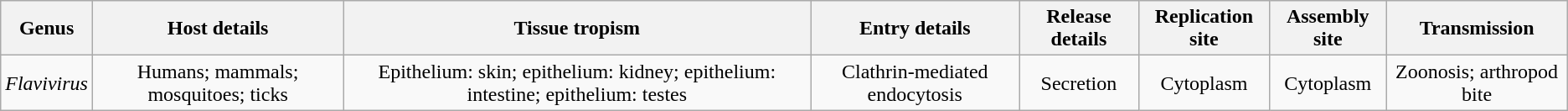<table class="wikitable sortable collapsible collapsed" style="text-align:center">
<tr>
<th>Genus</th>
<th>Host details</th>
<th>Tissue tropism</th>
<th>Entry details</th>
<th>Release details</th>
<th>Replication site</th>
<th>Assembly site</th>
<th>Transmission</th>
</tr>
<tr>
<td><em>Flavivirus</em></td>
<td>Humans; mammals; mosquitoes; ticks</td>
<td>Epithelium: skin; epithelium: kidney; epithelium: intestine; epithelium: testes</td>
<td>Clathrin-mediated endocytosis</td>
<td>Secretion</td>
<td>Cytoplasm</td>
<td>Cytoplasm</td>
<td>Zoonosis; arthropod bite</td>
</tr>
</table>
